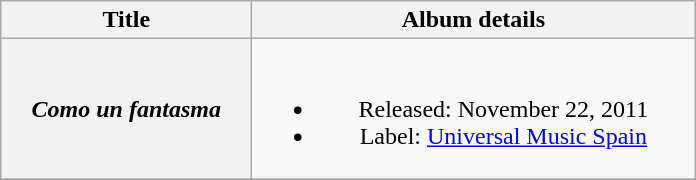<table class="wikitable plainrowheaders" style="text-align:center;">
<tr>
<th scope="col" style="width:10em;">Title</th>
<th scope="col" style="width:18em;">Album details</th>
</tr>
<tr>
<th scope="row"><em>Como un fantasma</em></th>
<td><br><ul><li>Released: November 22, 2011</li><li>Label: <a href='#'>Universal Music Spain</a></li></ul></td>
</tr>
<tr>
</tr>
</table>
